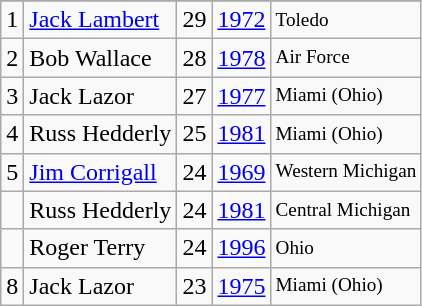<table class="wikitable" style="display:inline-table;">
<tr>
</tr>
<tr>
<td>1</td>
<td><a href='#'>Jack Lambert</a></td>
<td>29</td>
<td><a href='#'>1972</a></td>
<td style="font-size:80%;">Toledo</td>
</tr>
<tr>
<td>2</td>
<td>Bob Wallace</td>
<td>28</td>
<td><a href='#'>1978</a></td>
<td style="font-size:80%;">Air Force</td>
</tr>
<tr>
<td>3</td>
<td>Jack Lazor</td>
<td>27</td>
<td><a href='#'>1977</a></td>
<td style="font-size:80%;">Miami (Ohio)</td>
</tr>
<tr>
<td>4</td>
<td>Russ Hedderly</td>
<td>25</td>
<td><a href='#'>1981</a></td>
<td style="font-size:80%;">Miami (Ohio)</td>
</tr>
<tr>
<td>5</td>
<td><a href='#'>Jim Corrigall</a></td>
<td>24</td>
<td><a href='#'>1969</a></td>
<td style="font-size:80%;">Western Michigan</td>
</tr>
<tr>
<td></td>
<td>Russ Hedderly</td>
<td>24</td>
<td><a href='#'>1981</a></td>
<td style="font-size:80%;">Central Michigan</td>
</tr>
<tr>
<td></td>
<td>Roger Terry</td>
<td>24</td>
<td><a href='#'>1996</a></td>
<td style="font-size:80%;">Ohio</td>
</tr>
<tr>
<td>8</td>
<td>Jack Lazor</td>
<td>23</td>
<td><a href='#'>1975</a></td>
<td style="font-size:80%;">Miami (Ohio)</td>
</tr>
</table>
